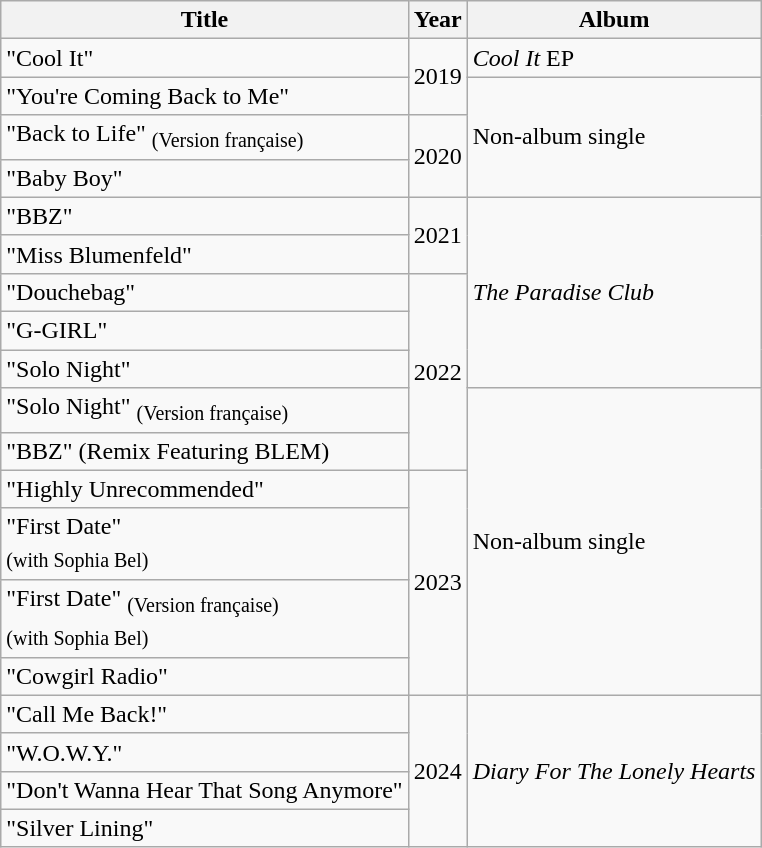<table class="wikitable">
<tr>
<th>Title</th>
<th>Year</th>
<th>Album</th>
</tr>
<tr>
<td>"Cool It"</td>
<td rowspan="2">2019</td>
<td><em>Cool It</em> EP</td>
</tr>
<tr>
<td>"You're Coming Back to Me"</td>
<td rowspan="3">Non-album single</td>
</tr>
<tr>
<td>"Back to Life" <sub>(Version française)</sub></td>
<td rowspan="2">2020</td>
</tr>
<tr>
<td>"Baby Boy"</td>
</tr>
<tr>
<td>"BBZ"</td>
<td rowspan="2">2021</td>
<td rowspan="5"><em>The Paradise Club</em></td>
</tr>
<tr>
<td>"Miss Blumenfeld"</td>
</tr>
<tr>
<td>"Douchebag"</td>
<td rowspan="5">2022</td>
</tr>
<tr>
<td>"G-GIRL"</td>
</tr>
<tr>
<td>"Solo Night"</td>
</tr>
<tr>
<td>"Solo Night" <sub>(Version française)</sub></td>
<td rowspan="6">Non-album single</td>
</tr>
<tr>
<td>"BBZ" (Remix Featuring BLEM)</td>
</tr>
<tr>
<td>"Highly Unrecommended"</td>
<td rowspan="4">2023</td>
</tr>
<tr>
<td>"First Date"<br><sub>(with Sophia Bel)</sub></td>
</tr>
<tr>
<td>"First Date" <sub>(Version française)</sub><br><sub>(with Sophia Bel)</sub></td>
</tr>
<tr>
<td>"Cowgirl Radio"</td>
</tr>
<tr>
<td>"Call Me Back!"</td>
<td rowspan="4">2024</td>
<td rowspan="4"><em>Diary For The Lonely Hearts</em></td>
</tr>
<tr>
<td>"W.O.W.Y."</td>
</tr>
<tr>
<td>"Don't Wanna Hear That Song Anymore"</td>
</tr>
<tr>
<td>"Silver Lining"</td>
</tr>
</table>
